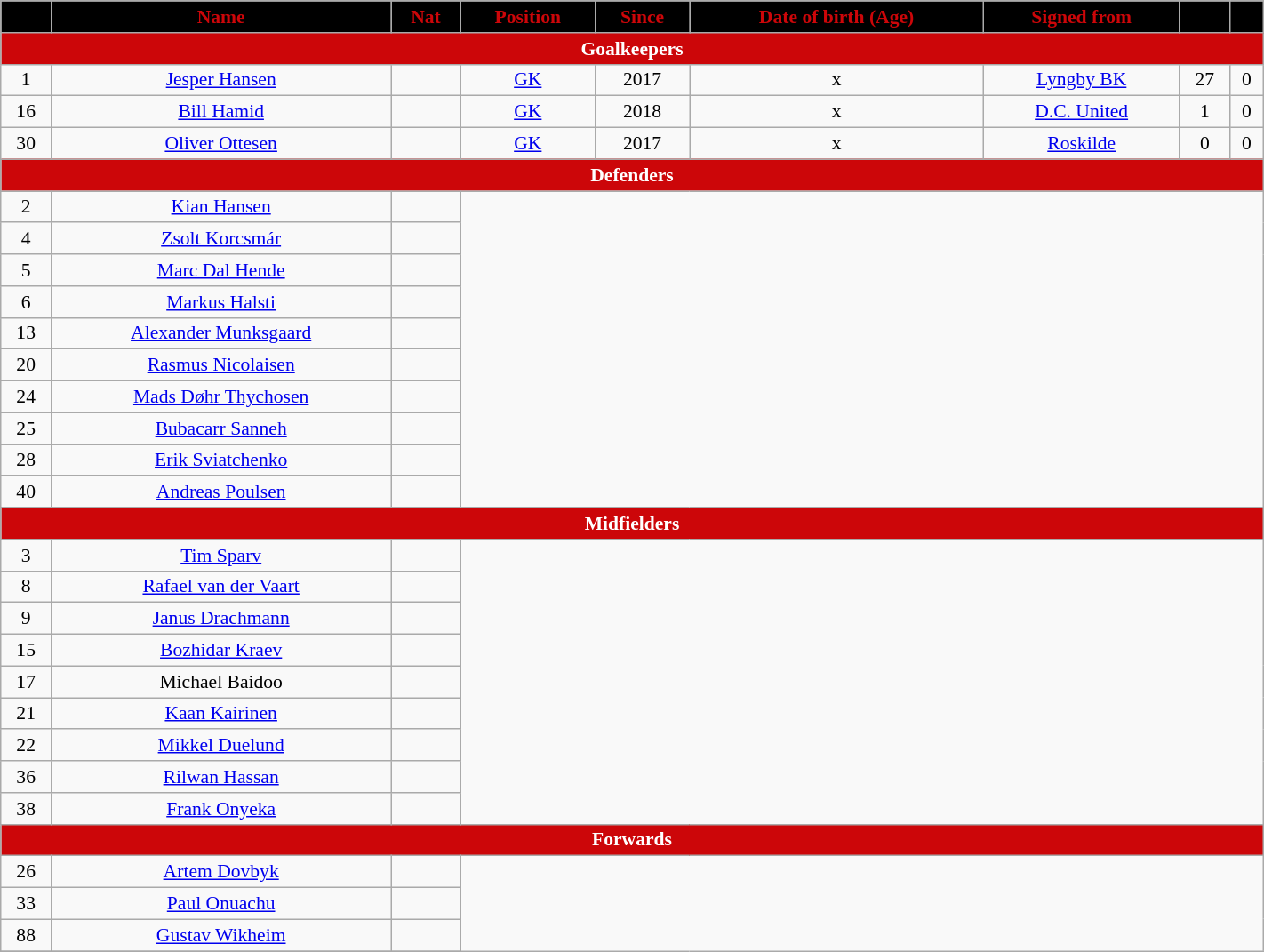<table class="wikitable" style="text-align:center; font-size:90%; width:75%;">
<tr>
<th style="background:#000000; color:#cc0609; text-align:center;"></th>
<th style="background:#000000; color:#cc0609; text-align:center;">Name</th>
<th style="background:#000000; color:#cc0609; text-align:center;">Nat</th>
<th style="background:#000000; color:#cc0609; text-align:center;">Position</th>
<th style="background:#000000; color:#cc0609; text-align:center;">Since</th>
<th style="background:#000000; color:#cc0609; text-align:center;">Date of birth (Age)</th>
<th style="background:#000000; color:#cc0609; text-align:center;">Signed from</th>
<th style="background:#000000; color:#cc0609; text-align:center;"></th>
<th style="background:#000000; color:#cc0609; text-align:center;"></th>
</tr>
<tr>
<th colspan="9" style="background:#cc0609; color:white; text-align:center;">Goalkeepers</th>
</tr>
<tr>
<td>1</td>
<td><a href='#'>Jesper Hansen</a></td>
<td></td>
<td><a href='#'>GK</a></td>
<td>2017</td>
<td>x</td>
<td> <a href='#'>Lyngby BK</a></td>
<td>27</td>
<td>0</td>
</tr>
<tr>
<td>16</td>
<td><a href='#'>Bill Hamid</a></td>
<td></td>
<td><a href='#'>GK</a></td>
<td>2018</td>
<td>x</td>
<td> <a href='#'>D.C. United</a></td>
<td>1</td>
<td>0</td>
</tr>
<tr>
<td>30</td>
<td><a href='#'>Oliver Ottesen</a></td>
<td></td>
<td><a href='#'>GK</a></td>
<td>2017</td>
<td>x</td>
<td> <a href='#'>Roskilde</a></td>
<td>0</td>
<td>0</td>
</tr>
<tr>
<th colspan="9" style="background:#cc0609; color:white; text-align:center;">Defenders</th>
</tr>
<tr>
<td>2</td>
<td><a href='#'>Kian Hansen</a></td>
<td></td>
</tr>
<tr>
<td>4</td>
<td><a href='#'>Zsolt Korcsmár</a></td>
<td></td>
</tr>
<tr>
<td>5</td>
<td><a href='#'>Marc Dal Hende</a></td>
<td></td>
</tr>
<tr>
<td>6</td>
<td><a href='#'>Markus Halsti</a></td>
<td></td>
</tr>
<tr>
<td>13</td>
<td><a href='#'>Alexander Munksgaard</a></td>
<td></td>
</tr>
<tr>
<td>20</td>
<td><a href='#'>Rasmus Nicolaisen</a></td>
<td></td>
</tr>
<tr>
<td>24</td>
<td><a href='#'>Mads Døhr Thychosen</a></td>
<td></td>
</tr>
<tr>
<td>25</td>
<td><a href='#'>Bubacarr Sanneh</a></td>
<td></td>
</tr>
<tr>
<td>28</td>
<td><a href='#'>Erik Sviatchenko</a></td>
<td></td>
</tr>
<tr>
<td>40</td>
<td><a href='#'>Andreas Poulsen</a></td>
<td></td>
</tr>
<tr>
<th colspan="9" style="background:#cc0609; color:white; text-align:center;">Midfielders</th>
</tr>
<tr>
<td>3</td>
<td><a href='#'>Tim Sparv</a></td>
<td></td>
</tr>
<tr>
<td>8</td>
<td><a href='#'>Rafael van der Vaart</a></td>
<td></td>
</tr>
<tr>
<td>9</td>
<td><a href='#'>Janus Drachmann</a></td>
<td></td>
</tr>
<tr>
<td>15</td>
<td><a href='#'>Bozhidar Kraev</a></td>
<td></td>
</tr>
<tr>
<td>17</td>
<td>Michael Baidoo</td>
<td></td>
</tr>
<tr>
<td>21</td>
<td><a href='#'>Kaan Kairinen</a></td>
<td></td>
</tr>
<tr>
<td>22</td>
<td><a href='#'>Mikkel Duelund</a></td>
<td></td>
</tr>
<tr>
<td>36</td>
<td><a href='#'>Rilwan Hassan</a></td>
<td></td>
</tr>
<tr>
<td>38</td>
<td><a href='#'>Frank Onyeka</a></td>
<td></td>
</tr>
<tr>
<th colspan="9" style="background:#cc0609; color:white; text-align:center;">Forwards</th>
</tr>
<tr>
<td>26</td>
<td><a href='#'>Artem Dovbyk</a></td>
<td></td>
</tr>
<tr>
<td>33</td>
<td><a href='#'>Paul Onuachu</a></td>
<td></td>
</tr>
<tr>
<td>88</td>
<td><a href='#'>Gustav Wikheim</a></td>
<td></td>
</tr>
<tr>
</tr>
</table>
